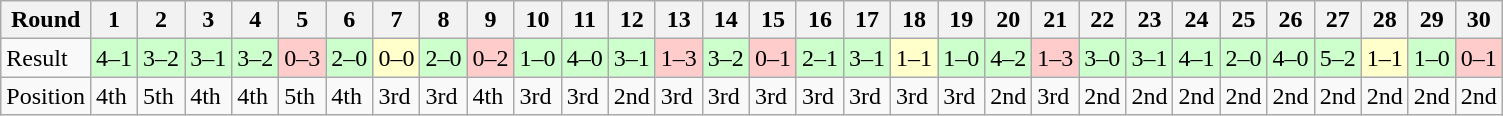<table class="wikitable">
<tr>
<th>Round</th>
<th>1</th>
<th>2</th>
<th>3</th>
<th>4</th>
<th>5</th>
<th>6</th>
<th>7</th>
<th>8</th>
<th>9</th>
<th>10</th>
<th>11</th>
<th>12</th>
<th>13</th>
<th>14</th>
<th>15</th>
<th>16</th>
<th>17</th>
<th>18</th>
<th>19</th>
<th>20</th>
<th>21</th>
<th>22</th>
<th>23</th>
<th>24</th>
<th>25</th>
<th>26</th>
<th>27</th>
<th>28</th>
<th>29</th>
<th>30</th>
</tr>
<tr>
<td>Result</td>
<td bgcolor="#CCFFCC">4–1</td>
<td bgcolor="#CCFFCC">3–2</td>
<td bgcolor="#CCFFCC">3–1</td>
<td bgcolor="#CCFFCC">3–2</td>
<td bgcolor="#FFCCCC">0–3</td>
<td bgcolor="#CCFFCC">2–0</td>
<td bgcolor="#FFFFCC">0–0</td>
<td bgcolor="#CCFFCC">2–0</td>
<td bgcolor="#FFCCCC">0–2</td>
<td bgcolor="#CCFFCC">1–0</td>
<td bgcolor="#CCFFCC">4–0</td>
<td bgcolor="#CCFFCC">3–1</td>
<td bgcolor="#FFCCCC">1–3</td>
<td bgcolor="#CCFFCC">3–2</td>
<td bgcolor="#FFCCCC">0–1</td>
<td bgcolor="#CCFFCC">2–1</td>
<td bgcolor="#CCFFCC">3–1</td>
<td bgcolor="#FFFFCC">1–1</td>
<td bgcolor="#CCFFCC">1–0</td>
<td bgcolor="#CCFFCC">4–2</td>
<td bgcolor="#FFCCCC">1–3</td>
<td bgcolor="#CCFFCC">3–0</td>
<td bgcolor="#CCFFCC">3–1</td>
<td bgcolor="#CCFFCC">4–1</td>
<td bgcolor="#CCFFCC">2–0</td>
<td bgcolor="#CCFFCC">4–0</td>
<td bgcolor="#CCFFCC">5–2</td>
<td bgcolor="#FFFFCC">1–1</td>
<td bgcolor="#CCFFCC">1–0</td>
<td bgcolor="#FFCCCC">0–1</td>
</tr>
<tr>
<td>Position</td>
<td>4th</td>
<td>5th</td>
<td>4th</td>
<td>4th</td>
<td>5th</td>
<td>4th</td>
<td>3rd</td>
<td>3rd</td>
<td>4th</td>
<td>3rd</td>
<td>3rd</td>
<td>2nd</td>
<td>3rd</td>
<td>3rd</td>
<td>3rd</td>
<td>3rd</td>
<td>3rd</td>
<td>3rd</td>
<td>3rd</td>
<td>2nd</td>
<td>3rd</td>
<td>2nd</td>
<td>2nd</td>
<td>2nd</td>
<td>2nd</td>
<td>2nd</td>
<td>2nd</td>
<td>2nd</td>
<td>2nd</td>
<td>2nd</td>
</tr>
</table>
